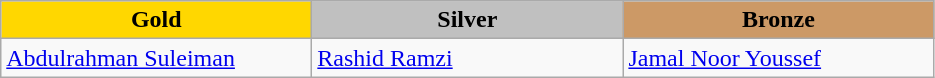<table class="wikitable" style="text-align:left">
<tr align="center">
<td width=200 bgcolor=gold><strong>Gold</strong></td>
<td width=200 bgcolor=silver><strong>Silver</strong></td>
<td width=200 bgcolor=CC9966><strong>Bronze</strong></td>
</tr>
<tr>
<td><a href='#'>Abdulrahman Suleiman</a><br><em></em></td>
<td><a href='#'>Rashid Ramzi</a><br><em></em></td>
<td><a href='#'>Jamal Noor Youssef</a><br><em></em></td>
</tr>
</table>
